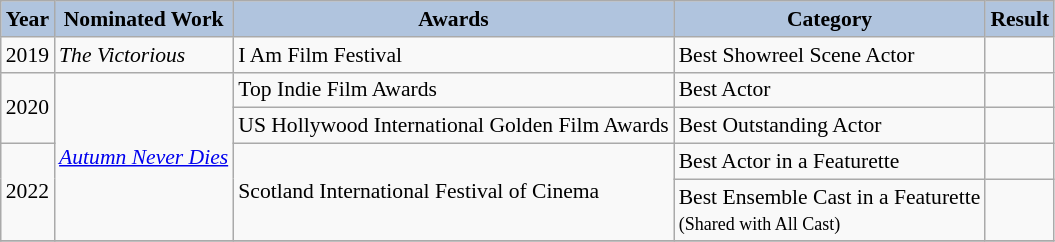<table class="wikitable" style="font-size:90%">
<tr style="text-align:centr;">
<th style="background:#B0C4DE;">Year</th>
<th style="background:#B0C4DE;">Nominated Work</th>
<th style="background:#B0C4DE;">Awards</th>
<th style="background:#B0C4DE;">Category</th>
<th style="background:#B0C4DE;">Result</th>
</tr>
<tr>
<td>2019</td>
<td rowspan=1><em>The Victorious</em></td>
<td>I Am Film Festival</td>
<td>Best Showreel Scene Actor</td>
<td></td>
</tr>
<tr>
<td rowspan=2>2020</td>
<td rowspan=4><em><a href='#'>Autumn Never Dies</a></em></td>
<td>Top Indie Film Awards</td>
<td>Best Actor</td>
<td></td>
</tr>
<tr>
<td>US Hollywood International Golden Film Awards </td>
<td>Best Outstanding Actor</td>
<td></td>
</tr>
<tr>
<td rowspan=2>2022</td>
<td rowspan=2>Scotland International Festival of Cinema </td>
<td>Best Actor in a Featurette</td>
<td></td>
</tr>
<tr>
<td>Best Ensemble Cast in a Featurette<br><small>(Shared with All Cast)</small></td>
<td></td>
</tr>
<tr>
</tr>
</table>
